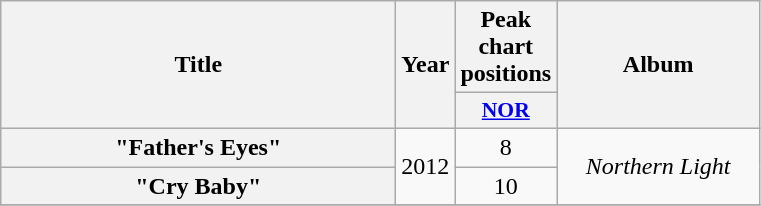<table class="wikitable plainrowheaders" style="text-align:center;">
<tr>
<th scope="col" rowspan="2" style="width:16em;">Title</th>
<th scope="col" rowspan="2" style="width:1em;">Year</th>
<th scope="col" colspan="1">Peak chart positions</th>
<th scope="col" rowspan="2" style="width:8em;">Album</th>
</tr>
<tr>
<th scope="col" style="width:3em;font-size:90%;"><a href='#'>NOR</a><br></th>
</tr>
<tr>
<th scope="row">"Father's Eyes"</th>
<td rowspan="2">2012</td>
<td>8</td>
<td rowspan="2"><em>Northern Light</em></td>
</tr>
<tr>
<th scope="row">"Cry Baby"</th>
<td>10</td>
</tr>
<tr>
</tr>
</table>
